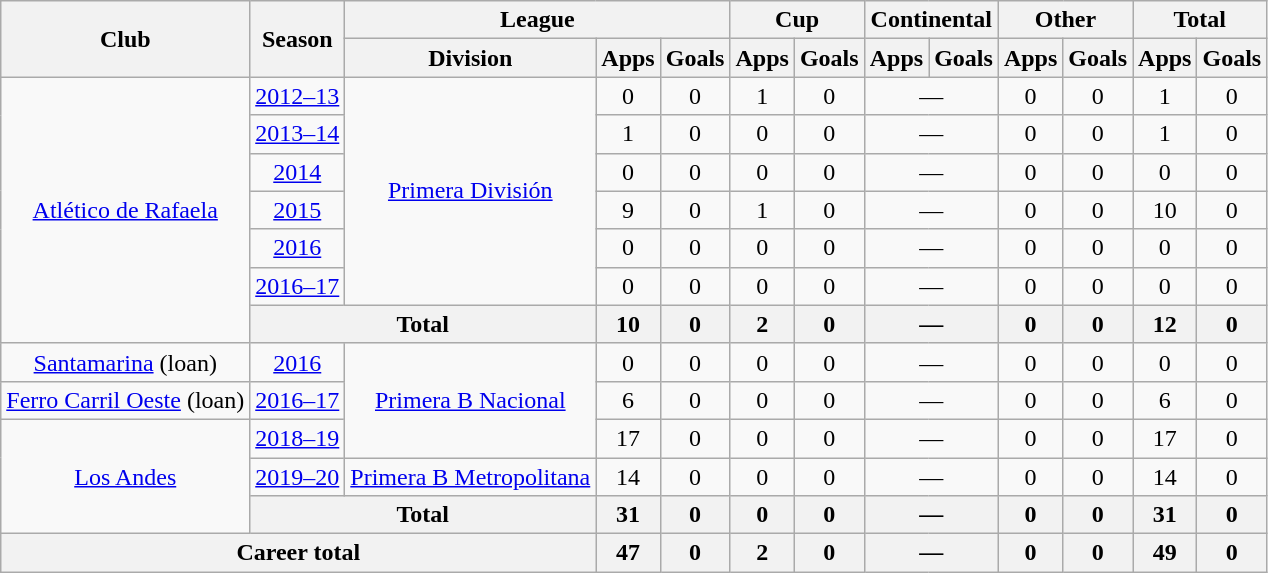<table class="wikitable" style="text-align:center">
<tr>
<th rowspan="2">Club</th>
<th rowspan="2">Season</th>
<th colspan="3">League</th>
<th colspan="2">Cup</th>
<th colspan="2">Continental</th>
<th colspan="2">Other</th>
<th colspan="2">Total</th>
</tr>
<tr>
<th>Division</th>
<th>Apps</th>
<th>Goals</th>
<th>Apps</th>
<th>Goals</th>
<th>Apps</th>
<th>Goals</th>
<th>Apps</th>
<th>Goals</th>
<th>Apps</th>
<th>Goals</th>
</tr>
<tr>
<td rowspan="7"><a href='#'>Atlético de Rafaela</a></td>
<td><a href='#'>2012–13</a></td>
<td rowspan="6"><a href='#'>Primera División</a></td>
<td>0</td>
<td>0</td>
<td>1</td>
<td>0</td>
<td colspan="2">—</td>
<td>0</td>
<td>0</td>
<td>1</td>
<td>0</td>
</tr>
<tr>
<td><a href='#'>2013–14</a></td>
<td>1</td>
<td>0</td>
<td>0</td>
<td>0</td>
<td colspan="2">—</td>
<td>0</td>
<td>0</td>
<td>1</td>
<td>0</td>
</tr>
<tr>
<td><a href='#'>2014</a></td>
<td>0</td>
<td>0</td>
<td>0</td>
<td>0</td>
<td colspan="2">—</td>
<td>0</td>
<td>0</td>
<td>0</td>
<td>0</td>
</tr>
<tr>
<td><a href='#'>2015</a></td>
<td>9</td>
<td>0</td>
<td>1</td>
<td>0</td>
<td colspan="2">—</td>
<td>0</td>
<td>0</td>
<td>10</td>
<td>0</td>
</tr>
<tr>
<td><a href='#'>2016</a></td>
<td>0</td>
<td>0</td>
<td>0</td>
<td>0</td>
<td colspan="2">—</td>
<td>0</td>
<td>0</td>
<td>0</td>
<td>0</td>
</tr>
<tr>
<td><a href='#'>2016–17</a></td>
<td>0</td>
<td>0</td>
<td>0</td>
<td>0</td>
<td colspan="2">—</td>
<td>0</td>
<td>0</td>
<td>0</td>
<td>0</td>
</tr>
<tr>
<th colspan="2">Total</th>
<th>10</th>
<th>0</th>
<th>2</th>
<th>0</th>
<th colspan="2">—</th>
<th>0</th>
<th>0</th>
<th>12</th>
<th>0</th>
</tr>
<tr>
<td rowspan="1"><a href='#'>Santamarina</a> (loan)</td>
<td><a href='#'>2016</a></td>
<td rowspan="3"><a href='#'>Primera B Nacional</a></td>
<td>0</td>
<td>0</td>
<td>0</td>
<td>0</td>
<td colspan="2">—</td>
<td>0</td>
<td>0</td>
<td>0</td>
<td>0</td>
</tr>
<tr>
<td rowspan="1"><a href='#'>Ferro Carril Oeste</a> (loan)</td>
<td><a href='#'>2016–17</a></td>
<td>6</td>
<td>0</td>
<td>0</td>
<td>0</td>
<td colspan="2">—</td>
<td>0</td>
<td>0</td>
<td>6</td>
<td>0</td>
</tr>
<tr>
<td rowspan="3"><a href='#'>Los Andes</a></td>
<td><a href='#'>2018–19</a></td>
<td>17</td>
<td>0</td>
<td>0</td>
<td>0</td>
<td colspan="2">—</td>
<td>0</td>
<td>0</td>
<td>17</td>
<td>0</td>
</tr>
<tr>
<td><a href='#'>2019–20</a></td>
<td rowspan="1"><a href='#'>Primera B Metropolitana</a></td>
<td>14</td>
<td>0</td>
<td>0</td>
<td>0</td>
<td colspan="2">—</td>
<td>0</td>
<td>0</td>
<td>14</td>
<td>0</td>
</tr>
<tr>
<th colspan="2">Total</th>
<th>31</th>
<th>0</th>
<th>0</th>
<th>0</th>
<th colspan="2">—</th>
<th>0</th>
<th>0</th>
<th>31</th>
<th>0</th>
</tr>
<tr>
<th colspan="3">Career total</th>
<th>47</th>
<th>0</th>
<th>2</th>
<th>0</th>
<th colspan="2">—</th>
<th>0</th>
<th>0</th>
<th>49</th>
<th>0</th>
</tr>
</table>
